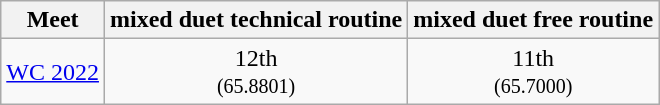<table class="sortable wikitable">
<tr>
<th>Meet</th>
<th class="unsortable">mixed duet technical routine</th>
<th class="unsortable">mixed duet free routine</th>
</tr>
<tr>
<td><a href='#'>WC 2022</a></td>
<td align="center">12th<br><small>(65.8801)</small></td>
<td align="center">11th<br><small>(65.7000)</small></td>
</tr>
</table>
